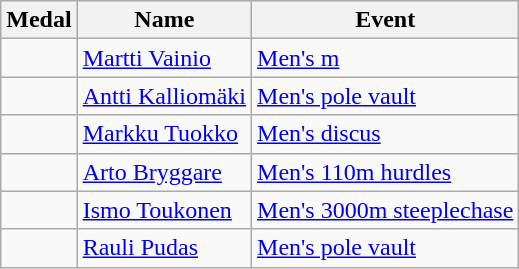<table class="wikitable sortable" style="font-size:100%">
<tr>
<th>Medal</th>
<th>Name</th>
<th>Event</th>
</tr>
<tr>
<td align=center></td>
<td><a href='#'>Martti Vainio</a></td>
<td><a href='#'>Men's m</a></td>
</tr>
<tr>
<td align=center></td>
<td><a href='#'>Antti Kalliomäki</a></td>
<td><a href='#'>Men's pole vault</a></td>
</tr>
<tr>
<td align=center></td>
<td><a href='#'>Markku Tuokko</a></td>
<td><a href='#'>Men's discus</a></td>
</tr>
<tr>
<td align=center></td>
<td><a href='#'>Arto Bryggare</a></td>
<td><a href='#'>Men's 110m hurdles</a></td>
</tr>
<tr>
<td align=center></td>
<td><a href='#'>Ismo Toukonen</a></td>
<td><a href='#'>Men's 3000m steeplechase</a></td>
</tr>
<tr>
<td align=center></td>
<td><a href='#'>Rauli Pudas</a></td>
<td><a href='#'>Men's pole vault</a></td>
</tr>
</table>
